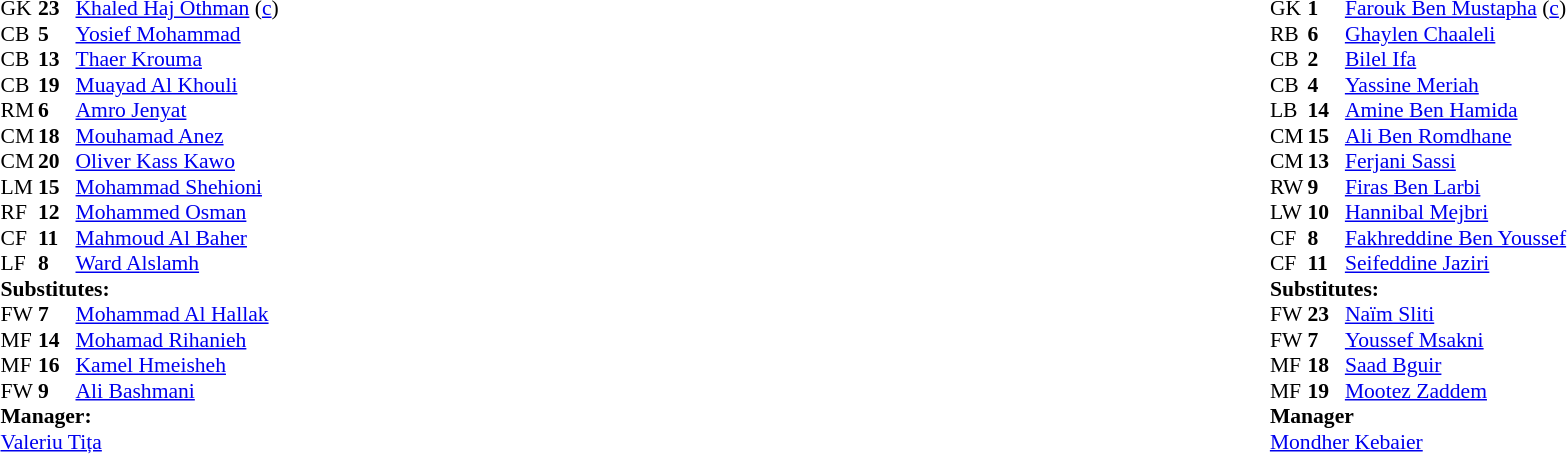<table width="100%">
<tr>
<td valign="top" width="40%"><br><table style="font-size:90%" cellspacing="0" cellpadding="0">
<tr>
<th width=25></th>
<th width=25></th>
</tr>
<tr>
<td>GK</td>
<td><strong>23</strong></td>
<td><a href='#'>Khaled Haj Othman</a> (<a href='#'>c</a>)</td>
</tr>
<tr>
<td>CB</td>
<td><strong>5</strong></td>
<td><a href='#'>Yosief Mohammad</a></td>
</tr>
<tr>
<td>CB</td>
<td><strong>13</strong></td>
<td><a href='#'>Thaer Krouma</a></td>
</tr>
<tr>
<td>CB</td>
<td><strong>19</strong></td>
<td><a href='#'>Muayad Al Khouli</a></td>
<td></td>
</tr>
<tr>
<td>RM</td>
<td><strong>6</strong></td>
<td><a href='#'>Amro Jenyat</a></td>
<td></td>
</tr>
<tr>
<td>CM</td>
<td><strong>18</strong></td>
<td><a href='#'>Mouhamad Anez</a></td>
</tr>
<tr>
<td>CM</td>
<td><strong>20</strong></td>
<td><a href='#'>Oliver Kass Kawo</a></td>
<td></td>
<td></td>
</tr>
<tr>
<td>LM</td>
<td><strong>15</strong></td>
<td><a href='#'>Mohammad Shehioni</a></td>
</tr>
<tr>
<td>RF</td>
<td><strong>12</strong></td>
<td><a href='#'>Mohammed Osman</a></td>
<td></td>
<td></td>
</tr>
<tr>
<td>CF</td>
<td><strong>11</strong></td>
<td><a href='#'>Mahmoud Al Baher</a></td>
<td></td>
<td></td>
</tr>
<tr>
<td>LF</td>
<td><strong>8</strong></td>
<td><a href='#'>Ward Alslamh</a></td>
<td></td>
<td></td>
</tr>
<tr>
<td colspan=3><strong>Substitutes:</strong></td>
</tr>
<tr>
<td>FW</td>
<td><strong>7</strong></td>
<td><a href='#'>Mohammad Al Hallak</a></td>
<td></td>
<td></td>
</tr>
<tr>
<td>MF</td>
<td><strong>14</strong></td>
<td><a href='#'>Mohamad Rihanieh</a></td>
<td></td>
<td></td>
</tr>
<tr>
<td>MF</td>
<td><strong>16</strong></td>
<td><a href='#'>Kamel Hmeisheh</a></td>
<td></td>
<td></td>
</tr>
<tr>
<td>FW</td>
<td><strong>9</strong></td>
<td><a href='#'>Ali Bashmani</a></td>
<td></td>
<td></td>
</tr>
<tr>
<td colspan=3><strong>Manager:</strong></td>
</tr>
<tr>
<td colspan=3> <a href='#'>Valeriu Tița</a></td>
</tr>
</table>
</td>
<td valign="top"></td>
<td valign="top" width="50%"><br><table style="font-size:90%; margin:auto" cellspacing="0" cellpadding="0">
<tr>
<th width=25></th>
<th width=25></th>
</tr>
<tr>
<td>GK</td>
<td><strong>1</strong></td>
<td><a href='#'>Farouk Ben Mustapha</a> (<a href='#'>c</a>)</td>
</tr>
<tr>
<td>RB</td>
<td><strong>6</strong></td>
<td><a href='#'>Ghaylen Chaaleli</a></td>
<td></td>
</tr>
<tr>
<td>CB</td>
<td><strong>2</strong></td>
<td><a href='#'>Bilel Ifa</a></td>
</tr>
<tr>
<td>CB</td>
<td><strong>4</strong></td>
<td><a href='#'>Yassine Meriah</a></td>
</tr>
<tr>
<td>LB</td>
<td><strong>14</strong></td>
<td><a href='#'>Amine Ben Hamida</a></td>
</tr>
<tr>
<td>CM</td>
<td><strong>15</strong></td>
<td><a href='#'>Ali Ben Romdhane</a></td>
<td></td>
</tr>
<tr>
<td>CM</td>
<td><strong>13</strong></td>
<td><a href='#'>Ferjani Sassi</a></td>
<td></td>
<td></td>
</tr>
<tr>
<td>RW</td>
<td><strong>9</strong></td>
<td><a href='#'>Firas Ben Larbi</a></td>
<td></td>
<td></td>
</tr>
<tr>
<td>LW</td>
<td><strong>10</strong></td>
<td><a href='#'>Hannibal Mejbri</a></td>
</tr>
<tr>
<td>CF</td>
<td><strong>8</strong></td>
<td><a href='#'>Fakhreddine Ben Youssef</a></td>
<td></td>
<td></td>
</tr>
<tr>
<td>CF</td>
<td><strong>11</strong></td>
<td><a href='#'>Seifeddine Jaziri</a></td>
<td></td>
<td></td>
</tr>
<tr>
<td colspan=3><strong>Substitutes:</strong></td>
</tr>
<tr>
<td>FW</td>
<td><strong>23</strong></td>
<td><a href='#'>Naïm Sliti</a></td>
<td></td>
<td></td>
</tr>
<tr>
<td>FW</td>
<td><strong>7</strong></td>
<td><a href='#'>Youssef Msakni</a></td>
<td></td>
<td></td>
</tr>
<tr>
<td>MF</td>
<td><strong>18</strong></td>
<td><a href='#'>Saad Bguir</a></td>
<td></td>
<td></td>
</tr>
<tr>
<td>MF</td>
<td><strong>19</strong></td>
<td><a href='#'>Mootez Zaddem</a></td>
<td></td>
<td></td>
</tr>
<tr>
<td colspan=3><strong>Manager</strong></td>
</tr>
<tr>
<td colspan=3><a href='#'>Mondher Kebaier</a></td>
</tr>
</table>
</td>
</tr>
</table>
